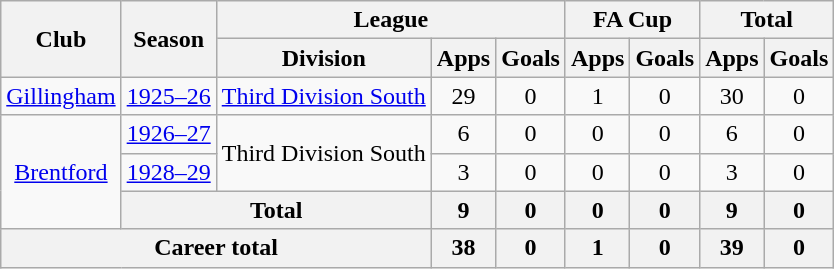<table class="wikitable" style="text-align: center;">
<tr>
<th rowspan="2">Club</th>
<th rowspan="2">Season</th>
<th colspan="3">League</th>
<th colspan="2">FA Cup</th>
<th colspan="2">Total</th>
</tr>
<tr>
<th>Division</th>
<th>Apps</th>
<th>Goals</th>
<th>Apps</th>
<th>Goals</th>
<th>Apps</th>
<th>Goals</th>
</tr>
<tr>
<td><a href='#'>Gillingham</a></td>
<td><a href='#'>1925–26</a></td>
<td><a href='#'>Third Division South</a></td>
<td>29</td>
<td>0</td>
<td>1</td>
<td>0</td>
<td>30</td>
<td>0</td>
</tr>
<tr>
<td rowspan="3"><a href='#'>Brentford</a></td>
<td><a href='#'>1926–27</a></td>
<td rowspan="2">Third Division South</td>
<td>6</td>
<td>0</td>
<td>0</td>
<td>0</td>
<td>6</td>
<td>0</td>
</tr>
<tr>
<td><a href='#'>1928–29</a></td>
<td>3</td>
<td>0</td>
<td>0</td>
<td>0</td>
<td>3</td>
<td>0</td>
</tr>
<tr>
<th colspan="2">Total</th>
<th>9</th>
<th>0</th>
<th>0</th>
<th>0</th>
<th>9</th>
<th>0</th>
</tr>
<tr>
<th colspan="3">Career total</th>
<th>38</th>
<th>0</th>
<th>1</th>
<th>0</th>
<th>39</th>
<th>0</th>
</tr>
</table>
